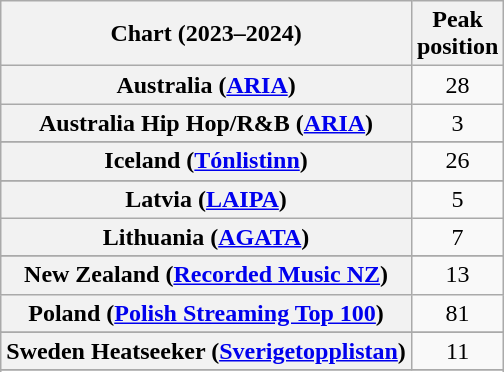<table class="wikitable sortable plainrowheaders" style="text-align:center">
<tr>
<th scope="col">Chart (2023–2024)</th>
<th scope="col">Peak<br> position</th>
</tr>
<tr>
<th scope="row">Australia (<a href='#'>ARIA</a>)</th>
<td>28</td>
</tr>
<tr>
<th scope="row">Australia Hip Hop/R&B (<a href='#'>ARIA</a>)</th>
<td>3</td>
</tr>
<tr>
</tr>
<tr>
</tr>
<tr>
<th scope="row">Iceland (<a href='#'>Tónlistinn</a>)</th>
<td>26</td>
</tr>
<tr>
</tr>
<tr>
<th scope="row">Latvia (<a href='#'>LAIPA</a>)</th>
<td>5</td>
</tr>
<tr>
<th scope="row">Lithuania (<a href='#'>AGATA</a>)</th>
<td>7</td>
</tr>
<tr>
</tr>
<tr>
<th scope="row">New Zealand (<a href='#'>Recorded Music NZ</a>)</th>
<td>13</td>
</tr>
<tr>
<th scope="row">Poland (<a href='#'>Polish Streaming Top 100</a>)</th>
<td>81</td>
</tr>
<tr>
</tr>
<tr>
<th scope="row">Sweden Heatseeker (<a href='#'>Sverigetopplistan</a>)</th>
<td>11</td>
</tr>
<tr>
</tr>
<tr>
</tr>
<tr>
</tr>
<tr>
</tr>
<tr>
</tr>
</table>
